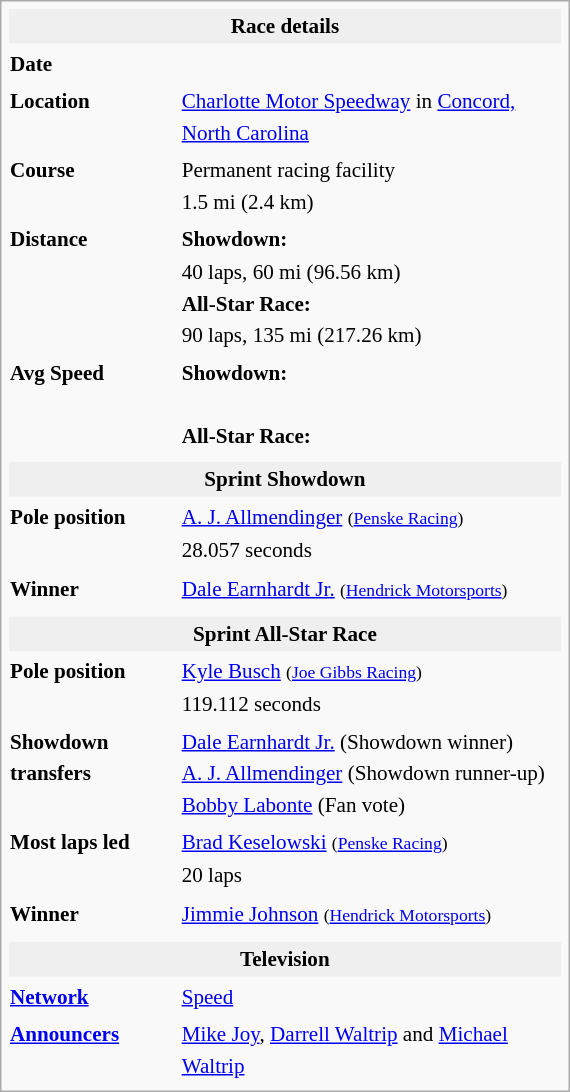<table class="infobox vevent" style="width: 27em; font-size: 88%; line-height: 1.5em">
<tr style="text-align: center; background: #ffffff;">
<td align="center" style="background:#efefef;" colspan=2><strong>Race details</strong></td>
</tr>
<tr style="vertical-align: middle;">
<td><strong>Date</strong></td>
<td></td>
</tr>
<tr style="vertical-align: middle;">
<td><strong>Location</strong></td>
<td><a href='#'>Charlotte Motor Speedway</a> in <a href='#'>Concord, North Carolina</a></td>
</tr>
<tr style="vertical-align: middle;">
<td><strong>Course</strong></td>
<td>Permanent racing facility<br>1.5 mi (2.4 km)</td>
</tr>
<tr style="vertical-align: middle;">
<td><strong>Distance</strong></td>
<td><strong>Showdown:</strong><br>40 laps, 60 mi (96.56 km)<br><strong>All-Star Race:</strong><br>90 laps, 135 mi (217.26 km)</td>
</tr>
<tr style="vertical-align: middle;">
<td><strong>Avg Speed</strong></td>
<td><strong>Showdown:</strong><br><br><strong>All-Star Race:</strong><br></td>
</tr>
<tr style="vertical-align: middle;">
<td></td>
</tr>
<tr>
<td align="center" style="background:#efefef;" colspan=2><strong>Sprint Showdown</strong></td>
</tr>
<tr style="vertical-align: middle;">
<td><strong>Pole position</strong></td>
<td><a href='#'>A. J. Allmendinger</a> <small>(<a href='#'>Penske Racing</a>)</small><br>28.057 seconds</td>
</tr>
<tr style="vertical-align: middle;">
<td><strong>Winner</strong></td>
<td><a href='#'>Dale Earnhardt Jr.</a> <small>(<a href='#'>Hendrick Motorsports</a>)</small></td>
</tr>
<tr style="vertical-align: middle;">
<td></td>
</tr>
<tr>
<td align="center" style="background:#efefef;" colspan=2><strong>Sprint All-Star Race</strong></td>
</tr>
<tr style="vertical-align: middle;">
<td><strong>Pole position</strong></td>
<td><a href='#'>Kyle Busch</a>     <small>(<a href='#'>Joe Gibbs Racing</a>)</small><br>119.112 seconds</td>
</tr>
<tr style="vertical-align: middle;">
<td><strong>Showdown transfers</strong></td>
<td><a href='#'>Dale Earnhardt Jr.</a> (Showdown winner)<br><a href='#'>A. J. Allmendinger</a> (Showdown runner-up)<br><a href='#'>Bobby Labonte</a> (Fan vote)</td>
</tr>
<tr style="vertical-align: middle;">
<td><strong>Most laps led</strong></td>
<td><a href='#'>Brad Keselowski</a> <small>(<a href='#'>Penske Racing</a>)</small><br>20 laps</td>
</tr>
<tr style="vertical-align: middle;">
<td><strong>Winner</strong></td>
<td><a href='#'>Jimmie Johnson</a> <small>(<a href='#'>Hendrick Motorsports</a>)</small></td>
</tr>
<tr style="vertical-align: middle;">
<td></td>
</tr>
<tr>
<td align="center" style="background:#efefef;" colspan=2><strong>Television</strong></td>
</tr>
<tr style="vertical-align: middle;">
<td><strong><a href='#'>Network</a></strong></td>
<td><a href='#'>Speed</a></td>
</tr>
<tr style="vertical-align: middle;">
<td><strong><a href='#'>Announcers</a></strong></td>
<td><a href='#'>Mike Joy</a>, <a href='#'>Darrell Waltrip</a> and <a href='#'>Michael Waltrip</a></td>
</tr>
</table>
